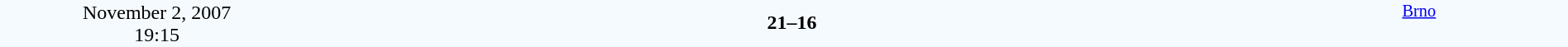<table style="width: 100%; background:#F5FAFF;" cellspacing="0">
<tr>
<td align=center rowspan=3 width=20%>November 2, 2007<br>19:15</td>
</tr>
<tr>
<td width=24% align=right></td>
<td align=center width=13%><strong>21–16</strong></td>
<td width=24%></td>
<td style=font-size:85% rowspan=3 valign=top align=center><a href='#'>Brno</a></td>
</tr>
<tr style=font-size:85%>
<td align=right></td>
<td align=center></td>
<td></td>
</tr>
</table>
